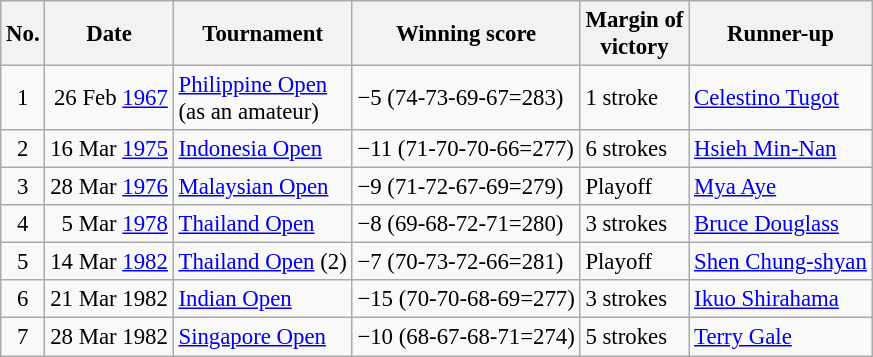<table class="wikitable" style="font-size:95%;">
<tr>
<th>No.</th>
<th>Date</th>
<th>Tournament</th>
<th>Winning score</th>
<th>Margin of<br>victory</th>
<th>Runner-up</th>
</tr>
<tr>
<td align=center>1</td>
<td align=right>26 Feb <a href='#'>1967</a></td>
<td><a href='#'>Philippine Open</a><br>(as an amateur)</td>
<td>−5 (74-73-69-67=283)</td>
<td>1 stroke</td>
<td> <a href='#'>Celestino Tugot</a></td>
</tr>
<tr>
<td align=center>2</td>
<td align=right>16 Mar <a href='#'>1975</a></td>
<td><a href='#'>Indonesia Open</a></td>
<td>−11 (71-70-70-66=277)</td>
<td>6 strokes</td>
<td> <a href='#'>Hsieh Min-Nan</a></td>
</tr>
<tr>
<td align=center>3</td>
<td align=right>28 Mar <a href='#'>1976</a></td>
<td><a href='#'>Malaysian Open</a></td>
<td>−9 (71-72-67-69=279)</td>
<td>Playoff</td>
<td> <a href='#'>Mya Aye</a></td>
</tr>
<tr>
<td align=center>4</td>
<td align=right>5 Mar <a href='#'>1978</a></td>
<td><a href='#'>Thailand Open</a></td>
<td>−8 (69-68-72-71=280)</td>
<td>3 strokes</td>
<td> <a href='#'>Bruce Douglass</a></td>
</tr>
<tr>
<td align=center>5</td>
<td align=right>14 Mar <a href='#'>1982</a></td>
<td><a href='#'>Thailand Open</a> (2)</td>
<td>−7 (70-73-72-66=281)</td>
<td>Playoff</td>
<td> <a href='#'>Shen Chung-shyan</a></td>
</tr>
<tr>
<td align=center>6</td>
<td align=right>21 Mar 1982</td>
<td><a href='#'>Indian Open</a></td>
<td>−15 (70-70-68-69=277)</td>
<td>3 strokes</td>
<td> <a href='#'>Ikuo Shirahama</a></td>
</tr>
<tr>
<td align=center>7</td>
<td align=right>28 Mar 1982</td>
<td><a href='#'>Singapore Open</a></td>
<td>−10 (68-67-68-71=274)</td>
<td>5 strokes</td>
<td> <a href='#'>Terry Gale</a></td>
</tr>
</table>
